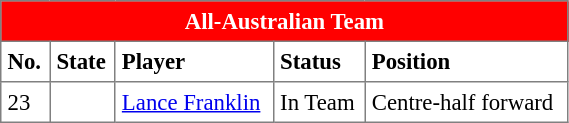<table border="1" cellpadding="4" cellspacing="0"  style="text-align:left; font-size:95%; border-collapse:collapse; width:30%;">
<tr style="background:red; color: white; text-align:center;">
<th colspan="5" style="background:red; color: white; text-align:center;">All-Australian Team</th>
</tr>
<tr>
<th>No.</th>
<th>State</th>
<th>Player</th>
<th>Status</th>
<th>Position</th>
</tr>
<tr>
<td>23</td>
<td></td>
<td><a href='#'>Lance Franklin</a></td>
<td>In Team</td>
<td>Centre-half forward</td>
</tr>
</table>
